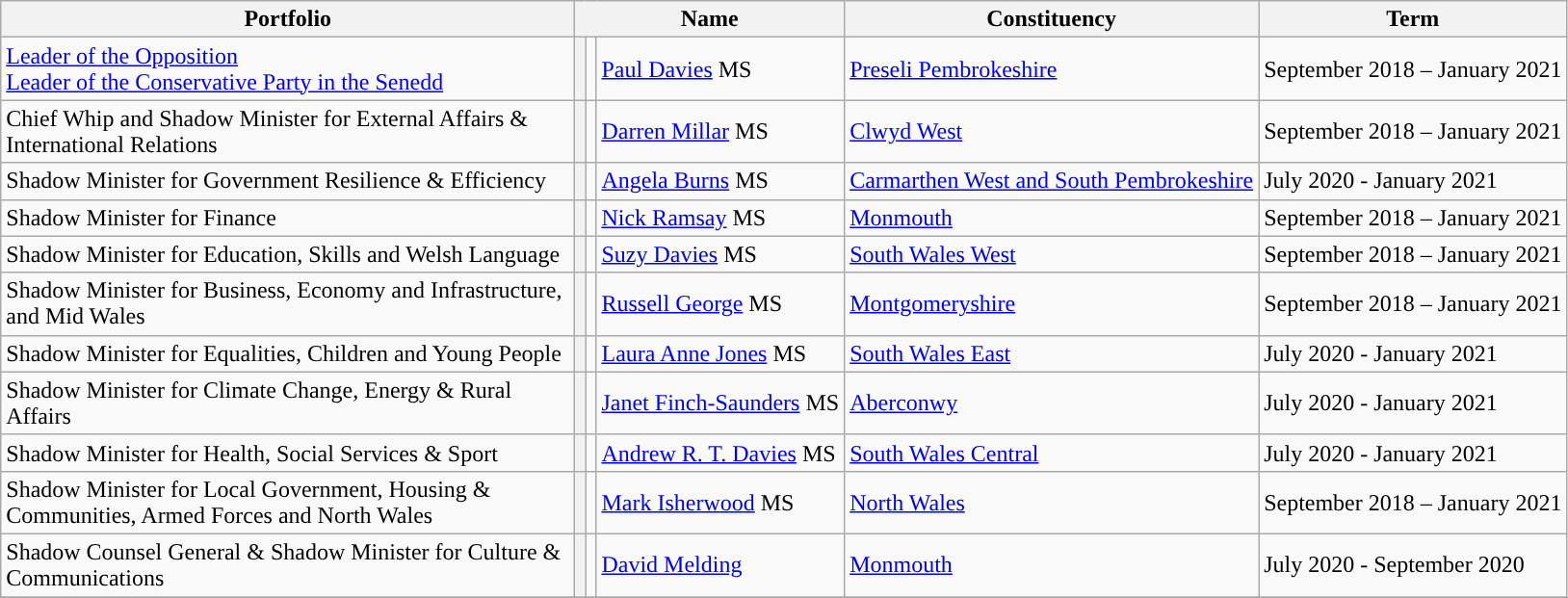<table class="wikitable">
<tr>
<th style="width: 390px">Portfolio</th>
<th colspan="3">Name</th>
<th>Constituency</th>
<th>Term</th>
</tr>
<tr>
<td><a href='#'>Leader of the Opposition</a><br><a href='#'>Leader of the Conservative Party in the Senedd</a></td>
<th style="background-color: "></th>
<td></td>
<td><a href='#'>Paul Davies</a> MS</td>
<td><a href='#'>Preseli Pembrokeshire</a></td>
<td>September 2018 – January 2021</td>
</tr>
<tr>
<td>Chief Whip and Shadow Minister for External Affairs & International Relations</td>
<th style="background-color: "></th>
<td></td>
<td><a href='#'>Darren Millar</a> MS</td>
<td><a href='#'>Clwyd West</a></td>
<td>September 2018 – January 2021</td>
</tr>
<tr>
<td>Shadow Minister for Government Resilience & Efficiency</td>
<th style="background-color: "></th>
<td></td>
<td><a href='#'>Angela Burns</a> MS</td>
<td><a href='#'>Carmarthen West and South Pembrokeshire</a></td>
<td>July 2020 - January 2021</td>
</tr>
<tr>
<td>Shadow Minister for Finance</td>
<th style="background-color: "></th>
<td></td>
<td><a href='#'>Nick Ramsay</a> MS</td>
<td><a href='#'>Monmouth</a></td>
<td>September 2018 – January 2021</td>
</tr>
<tr>
<td>Shadow Minister for Education, Skills and Welsh Language</td>
<th style="background-color: "></th>
<td></td>
<td><a href='#'>Suzy Davies</a> MS</td>
<td><a href='#'>South Wales West</a></td>
<td>September 2018 – January 2021</td>
</tr>
<tr>
<td>Shadow Minister for Business, Economy and Infrastructure, and Mid Wales</td>
<th style="background-color: "></th>
<td></td>
<td><a href='#'>Russell George</a> MS</td>
<td><a href='#'>Montgomeryshire</a></td>
<td>September 2018 – January 2021</td>
</tr>
<tr>
<td>Shadow Minister for Equalities, Children and Young People</td>
<th style="background-color: "></th>
<td></td>
<td><a href='#'>Laura Anne Jones</a> MS</td>
<td><a href='#'>South Wales East</a></td>
<td>July 2020 - January 2021</td>
</tr>
<tr>
<td>Shadow Minister for Climate Change, Energy & Rural Affairs</td>
<th style="background-color: "></th>
<td></td>
<td><a href='#'>Janet Finch-Saunders</a> MS</td>
<td><a href='#'>Aberconwy</a></td>
<td>July 2020 - January 2021</td>
</tr>
<tr>
<td>Shadow Minister for Health, Social Services & Sport</td>
<th style="background-color: "></th>
<td></td>
<td><a href='#'>Andrew R. T. Davies</a> MS</td>
<td><a href='#'>South Wales Central</a></td>
<td>July 2020 - January 2021</td>
</tr>
<tr>
<td>Shadow Minister for Local Government, Housing & Communities, Armed Forces and North Wales</td>
<th style="background-color: "></th>
<td></td>
<td><a href='#'>Mark Isherwood</a> MS</td>
<td><a href='#'>North Wales</a></td>
<td>September 2018 – January 2021</td>
</tr>
<tr>
<td>Shadow Counsel General & Shadow Minister for Culture & Communications</td>
<th style="background-color: "></th>
<td></td>
<td><a href='#'>David Melding</a></td>
<td><a href='#'>Monmouth</a></td>
<td>July 2020 - September 2020</td>
</tr>
<tr>
</tr>
</table>
